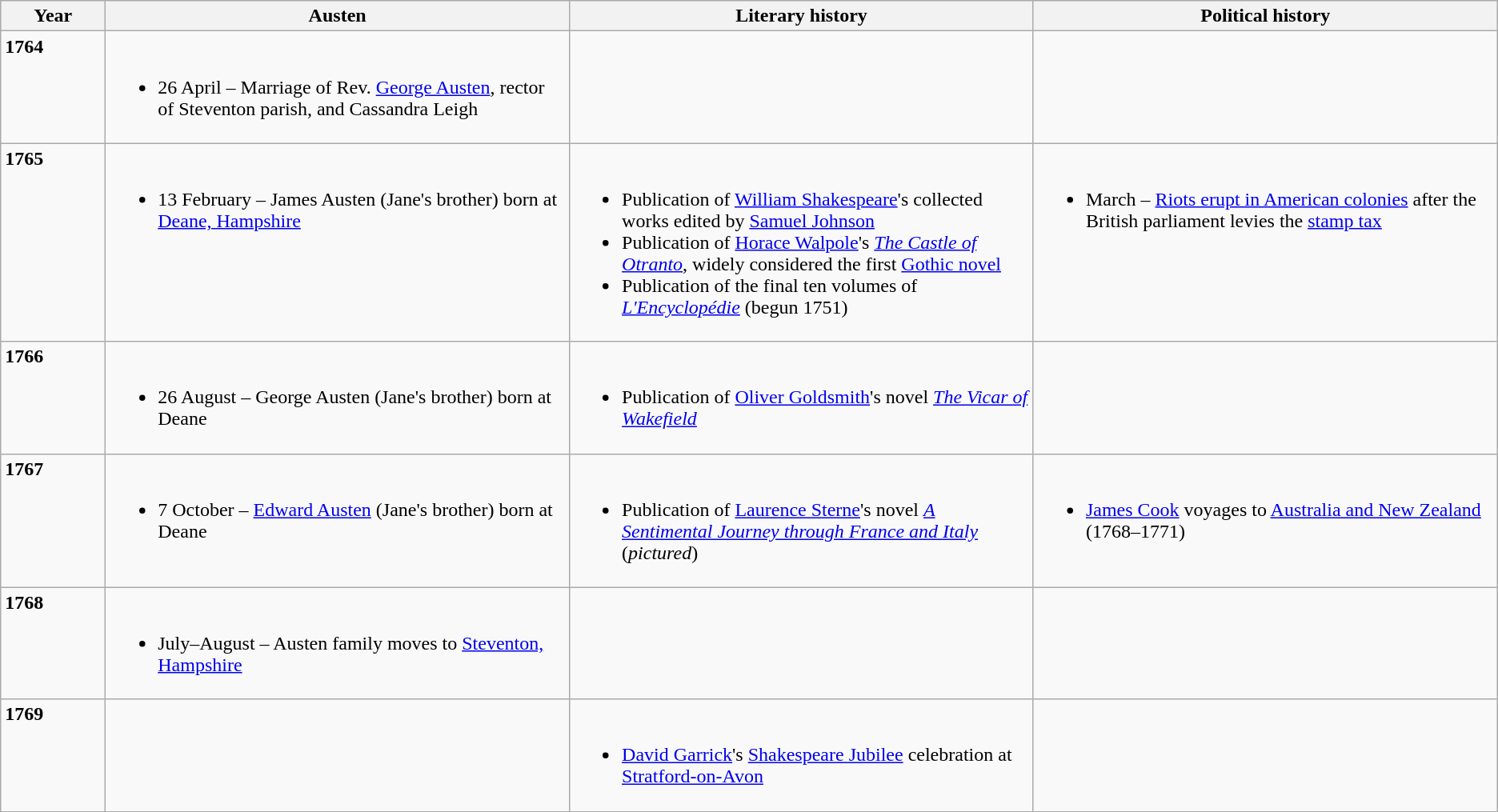<table class="wikitable">
<tr valign="top">
<th scope="col">Year</th>
<th scope="col" style="width:31%;">Austen</th>
<th scope="col" style="width:31%;">Literary history</th>
<th scope="col" style="width:31%;">Political history</th>
</tr>
<tr valign="top">
<td scope="row"><strong>1764</strong></td>
<td><br><ul><li>26 April – Marriage of Rev. <a href='#'>George Austen</a>, rector of Steventon parish, and Cassandra Leigh</li></ul></td>
<td></td>
<td></td>
</tr>
<tr valign="top">
<td scope="row"><strong>1765</strong></td>
<td><br><ul><li>13 February – James Austen (Jane's brother) born at <a href='#'>Deane, Hampshire</a></li></ul></td>
<td><br><ul><li>Publication of <a href='#'>William Shakespeare</a>'s collected works edited by <a href='#'>Samuel Johnson</a></li><li>Publication of <a href='#'>Horace Walpole</a>'s <em><a href='#'>The Castle of Otranto</a></em>, widely considered the first <a href='#'>Gothic novel</a></li><li>Publication of the final ten volumes of <a href='#'><em>L'Encyclopédie</em></a> (begun 1751)</li></ul></td>
<td><br><ul><li>March – <a href='#'>Riots erupt in American colonies</a> after the British parliament levies the <a href='#'>stamp tax</a></li></ul></td>
</tr>
<tr valign="top">
<td scope="row"><strong>1766</strong></td>
<td><br><ul><li>26 August – George Austen (Jane's brother) born at Deane</li></ul></td>
<td><br><ul><li>Publication of <a href='#'>Oliver Goldsmith</a>'s novel <em><a href='#'>The Vicar of Wakefield</a></em></li></ul></td>
<td></td>
</tr>
<tr valign="top">
<td scope="row"><strong>1767</strong></td>
<td><br><ul><li>7 October – <a href='#'>Edward Austen</a> (Jane's brother) born at Deane</li></ul></td>
<td><br><ul><li>Publication of <a href='#'>Laurence Sterne</a>'s novel <em><a href='#'>A Sentimental Journey through France and Italy</a></em> (<em>pictured</em>)</li></ul></td>
<td><br><ul><li><a href='#'>James Cook</a> voyages to <a href='#'>Australia and New Zealand</a> (1768–1771)</li></ul></td>
</tr>
<tr valign="top">
<td scope="row"><strong>1768</strong></td>
<td><br><ul><li>July–August – Austen family moves to <a href='#'>Steventon, Hampshire</a></li></ul></td>
<td></td>
<td></td>
</tr>
<tr valign="top">
<td scope="row"><strong>1769</strong></td>
<td></td>
<td><br><ul><li><a href='#'>David Garrick</a>'s <a href='#'>Shakespeare Jubilee</a> celebration at <a href='#'>Stratford-on-Avon</a></li></ul></td>
<td></td>
</tr>
</table>
